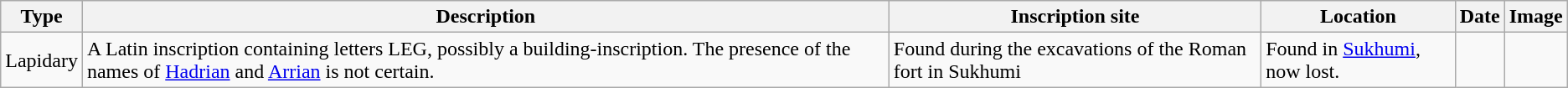<table class="wikitable">
<tr>
<th>Type</th>
<th>Description</th>
<th>Inscription site</th>
<th>Location</th>
<th>Date</th>
<th>Image</th>
</tr>
<tr>
<td>Lapidary</td>
<td>A Latin inscription containing letters LEG, possibly a building-inscription. The presence of the names of <a href='#'>Hadrian</a> and <a href='#'>Arrian</a> is not certain.</td>
<td>Found during the excavations of the Roman fort in Sukhumi</td>
<td>Found in <a href='#'>Sukhumi</a>, now lost.</td>
<td></td>
</tr>
</table>
